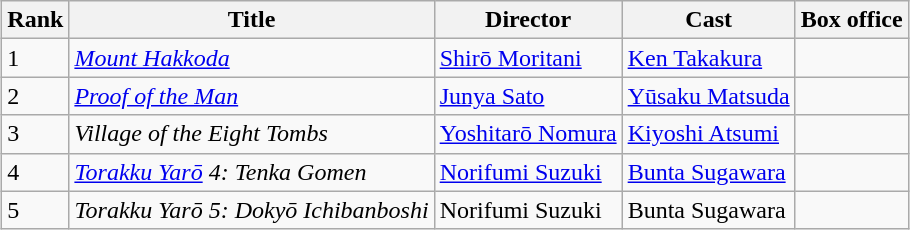<table class="wikitable sortable" style="margin:auto; margin:auto;">
<tr>
<th>Rank</th>
<th>Title</th>
<th>Director</th>
<th>Cast</th>
<th>Box office</th>
</tr>
<tr>
<td>1</td>
<td><em><a href='#'>Mount Hakkoda</a></em></td>
<td><a href='#'>Shirō Moritani</a></td>
<td><a href='#'>Ken Takakura</a></td>
<td></td>
</tr>
<tr>
<td>2</td>
<td><em><a href='#'>Proof of the Man</a></em></td>
<td><a href='#'>Junya Sato</a></td>
<td><a href='#'>Yūsaku Matsuda</a></td>
<td></td>
</tr>
<tr>
<td>3</td>
<td><em>Village of the Eight Tombs</em></td>
<td><a href='#'>Yoshitarō Nomura</a></td>
<td><a href='#'>Kiyoshi Atsumi</a></td>
<td></td>
</tr>
<tr>
<td>4</td>
<td><em><a href='#'>Torakku Yarō</a> 4: Tenka Gomen</em></td>
<td><a href='#'>Norifumi Suzuki</a></td>
<td><a href='#'>Bunta Sugawara</a></td>
<td></td>
</tr>
<tr>
<td>5</td>
<td><em>Torakku Yarō 5: Dokyō Ichibanboshi</em></td>
<td>Norifumi Suzuki</td>
<td>Bunta Sugawara</td>
<td></td>
</tr>
</table>
